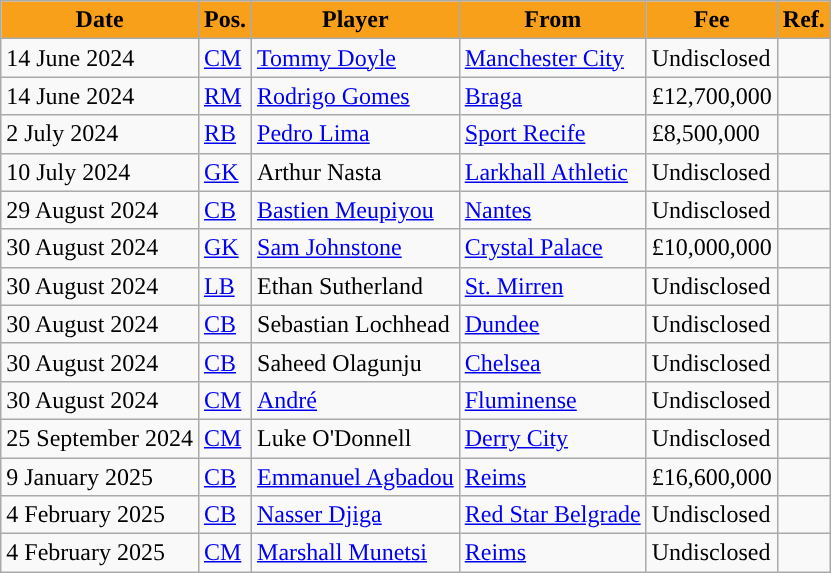<table class="wikitable plainrowheaders sortable">
<tr>
<th style="background:#F9A01B; color:#000000; ">Date</th>
<th style="background:#F9A01B; color:#000000; ">Pos.</th>
<th style="background:#F9A01B; color:#000000; ">Player</th>
<th style="background:#F9A01B; color:#000000; ">From</th>
<th style="background:#F9A01B; color:#000000; ">Fee</th>
<th style="background:#F9A01B; color:#000000; ">Ref.</th>
</tr>
<tr>
<td>14 June 2024</td>
<td><a href='#'>CM</a></td>
<td> <a href='#'>Tommy Doyle</a></td>
<td> <a href='#'>Manchester City</a></td>
<td>Undisclosed</td>
<td></td>
</tr>
<tr>
<td>14 June 2024</td>
<td><a href='#'>RM</a></td>
<td> <a href='#'>Rodrigo Gomes</a></td>
<td> <a href='#'>Braga</a></td>
<td>£12,700,000</td>
<td></td>
</tr>
<tr>
<td>2 July 2024</td>
<td><a href='#'>RB</a></td>
<td> <a href='#'>Pedro Lima</a></td>
<td> <a href='#'>Sport Recife</a></td>
<td>£8,500,000</td>
<td></td>
</tr>
<tr>
<td>10 July 2024</td>
<td><a href='#'>GK</a></td>
<td> Arthur Nasta</td>
<td> <a href='#'>Larkhall Athletic</a></td>
<td>Undisclosed</td>
<td></td>
</tr>
<tr>
<td>29 August 2024</td>
<td><a href='#'>CB</a></td>
<td> <a href='#'>Bastien Meupiyou</a></td>
<td> <a href='#'>Nantes</a></td>
<td>Undisclosed</td>
<td></td>
</tr>
<tr>
<td>30 August 2024</td>
<td><a href='#'>GK</a></td>
<td> <a href='#'>Sam Johnstone</a></td>
<td> <a href='#'>Crystal Palace</a></td>
<td>£10,000,000</td>
<td></td>
</tr>
<tr>
<td>30 August 2024</td>
<td><a href='#'>LB</a></td>
<td> Ethan Sutherland</td>
<td> <a href='#'>St. Mirren</a></td>
<td>Undisclosed</td>
<td></td>
</tr>
<tr>
<td>30 August 2024</td>
<td><a href='#'>CB</a></td>
<td> Sebastian Lochhead</td>
<td> <a href='#'>Dundee</a></td>
<td>Undisclosed</td>
<td></td>
</tr>
<tr>
<td>30 August 2024</td>
<td><a href='#'>CB</a></td>
<td> Saheed Olagunju</td>
<td> <a href='#'>Chelsea</a></td>
<td>Undisclosed</td>
<td></td>
</tr>
<tr>
<td>30 August 2024</td>
<td><a href='#'>CM</a></td>
<td> <a href='#'>André</a></td>
<td> <a href='#'>Fluminense</a></td>
<td>Undisclosed</td>
<td></td>
</tr>
<tr>
<td>25 September 2024</td>
<td><a href='#'>CM</a></td>
<td> Luke O'Donnell</td>
<td> <a href='#'>Derry City</a></td>
<td>Undisclosed</td>
<td></td>
</tr>
<tr>
<td>9 January 2025</td>
<td><a href='#'>CB</a></td>
<td> <a href='#'>Emmanuel Agbadou</a></td>
<td> <a href='#'>Reims</a></td>
<td>£16,600,000</td>
<td></td>
</tr>
<tr>
<td>4 February 2025</td>
<td><a href='#'>CB</a></td>
<td> <a href='#'>Nasser Djiga</a></td>
<td> <a href='#'>Red Star Belgrade</a></td>
<td>Undisclosed</td>
<td></td>
</tr>
<tr>
<td>4 February 2025</td>
<td><a href='#'>CM</a></td>
<td> <a href='#'>Marshall Munetsi</a></td>
<td> <a href='#'>Reims</a></td>
<td>Undisclosed</td>
<td></td>
</tr>
</table>
